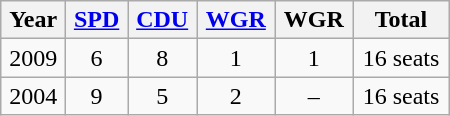<table class="wikitable" width="300">
<tr>
<th>Year</th>
<th><a href='#'>SPD</a></th>
<th><a href='#'>CDU</a></th>
<th><a href='#'>WGR</a></th>
<th>WGR</th>
<th>Total</th>
</tr>
<tr align="center">
<td>2009</td>
<td>6</td>
<td>8</td>
<td>1</td>
<td>1</td>
<td>16 seats</td>
</tr>
<tr align="center">
<td>2004</td>
<td>9</td>
<td>5</td>
<td>2</td>
<td>–</td>
<td>16 seats</td>
</tr>
</table>
